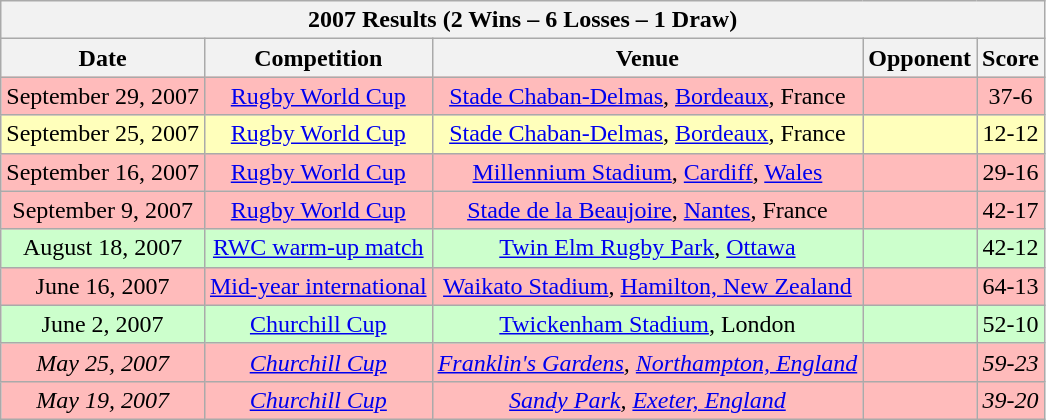<table class="wikitable sortable">
<tr>
<th colspan="5"><strong>2007 Results (2 Wins – 6 Losses – 1 Draw)</strong></th>
</tr>
<tr>
<th>Date</th>
<th>Competition</th>
<th>Venue</th>
<th>Opponent</th>
<th>Score</th>
</tr>
<tr style="background:#fbb;">
<td align=center>September 29, 2007</td>
<td align=center><a href='#'>Rugby World Cup</a></td>
<td align=center><a href='#'>Stade Chaban-Delmas</a>, <a href='#'>Bordeaux</a>, France</td>
<td></td>
<td align=center>37-6</td>
</tr>
<tr style="background:#ffb;">
<td align=center>September 25, 2007</td>
<td align=center><a href='#'>Rugby World Cup</a></td>
<td align=center><a href='#'>Stade Chaban-Delmas</a>, <a href='#'>Bordeaux</a>, France</td>
<td></td>
<td align=center>12-12</td>
</tr>
<tr style="background:#fbb;">
<td align=center>September 16, 2007</td>
<td align=center><a href='#'>Rugby World Cup</a></td>
<td align=center><a href='#'>Millennium Stadium</a>, <a href='#'>Cardiff</a>, <a href='#'>Wales</a></td>
<td></td>
<td align=center>29-16</td>
</tr>
<tr style="background:#fbb;">
<td align=center>September 9, 2007</td>
<td align=center><a href='#'>Rugby World Cup</a></td>
<td align=center><a href='#'>Stade de la Beaujoire</a>, <a href='#'>Nantes</a>, France</td>
<td></td>
<td align=center>42-17</td>
</tr>
<tr style="background:#Cfc;">
<td align=center>August 18, 2007</td>
<td align=center><a href='#'>RWC warm-up match</a></td>
<td align=center><a href='#'>Twin Elm Rugby Park</a>, <a href='#'>Ottawa</a></td>
<td></td>
<td align=center>42-12</td>
</tr>
<tr style="background:#fbb;">
<td align=center>June 16, 2007</td>
<td align=center><a href='#'>Mid-year international</a></td>
<td align=center><a href='#'>Waikato Stadium</a>, <a href='#'>Hamilton, New Zealand</a></td>
<td></td>
<td align=center>64-13</td>
</tr>
<tr style="background:#cfc;">
<td align=center>June 2, 2007</td>
<td align=center><a href='#'>Churchill Cup</a></td>
<td align=center><a href='#'>Twickenham Stadium</a>, London</td>
<td></td>
<td align=center>52-10</td>
</tr>
<tr style="background:#fbb;">
<td align=center><em>May 25, 2007</em></td>
<td align=center><em><a href='#'>Churchill Cup</a></em></td>
<td align=center><em><a href='#'>Franklin's Gardens</a>, <a href='#'>Northampton, England</a></em></td>
<td><em></em></td>
<td align=center><em>59-23</em></td>
</tr>
<tr style="background:#fbb;">
<td align=center><em>May 19, 2007</em></td>
<td align=center><em><a href='#'>Churchill Cup</a></em></td>
<td align=center><em><a href='#'>Sandy Park</a>, <a href='#'>Exeter, England</a></em></td>
<td><em></em></td>
<td align=center><em>39-20</em></td>
</tr>
</table>
